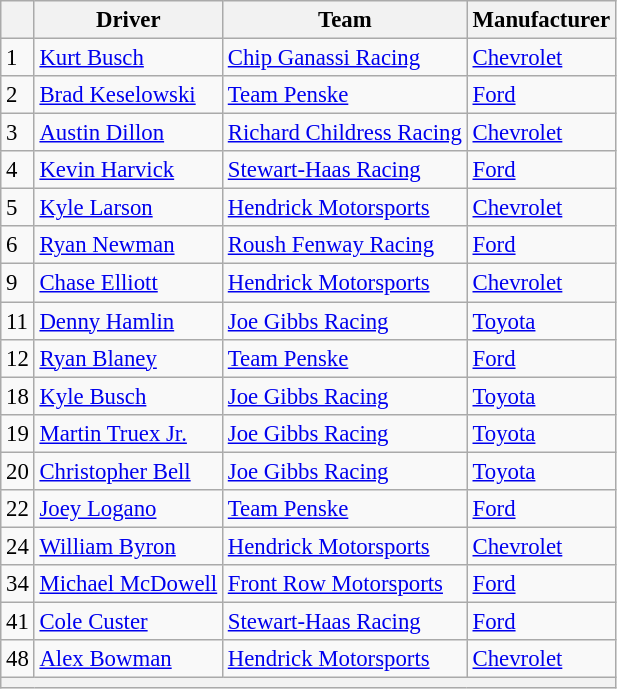<table class="wikitable" style="font-size:95%">
<tr>
<th></th>
<th>Driver</th>
<th>Team</th>
<th>Manufacturer</th>
</tr>
<tr>
<td>1</td>
<td><a href='#'>Kurt Busch</a></td>
<td><a href='#'>Chip Ganassi Racing</a></td>
<td><a href='#'>Chevrolet</a></td>
</tr>
<tr>
<td>2</td>
<td><a href='#'>Brad Keselowski</a></td>
<td><a href='#'>Team Penske</a></td>
<td><a href='#'>Ford</a></td>
</tr>
<tr>
<td>3</td>
<td><a href='#'>Austin Dillon</a></td>
<td><a href='#'>Richard Childress Racing</a></td>
<td><a href='#'>Chevrolet</a></td>
</tr>
<tr>
<td>4</td>
<td><a href='#'>Kevin Harvick</a></td>
<td><a href='#'>Stewart-Haas Racing</a></td>
<td><a href='#'>Ford</a></td>
</tr>
<tr>
<td>5</td>
<td><a href='#'>Kyle Larson</a></td>
<td><a href='#'>Hendrick Motorsports</a></td>
<td><a href='#'>Chevrolet</a></td>
</tr>
<tr>
<td>6</td>
<td><a href='#'>Ryan Newman</a></td>
<td><a href='#'>Roush Fenway Racing</a></td>
<td><a href='#'>Ford</a></td>
</tr>
<tr>
<td>9</td>
<td><a href='#'>Chase Elliott</a></td>
<td><a href='#'>Hendrick Motorsports</a></td>
<td><a href='#'>Chevrolet</a></td>
</tr>
<tr>
<td>11</td>
<td><a href='#'>Denny Hamlin</a></td>
<td><a href='#'>Joe Gibbs Racing</a></td>
<td><a href='#'>Toyota</a></td>
</tr>
<tr>
<td>12</td>
<td><a href='#'>Ryan Blaney</a></td>
<td><a href='#'>Team Penske</a></td>
<td><a href='#'>Ford</a></td>
</tr>
<tr>
<td>18</td>
<td><a href='#'>Kyle Busch</a></td>
<td><a href='#'>Joe Gibbs Racing</a></td>
<td><a href='#'>Toyota</a></td>
</tr>
<tr>
<td>19</td>
<td><a href='#'>Martin Truex Jr.</a></td>
<td><a href='#'>Joe Gibbs Racing</a></td>
<td><a href='#'>Toyota</a></td>
</tr>
<tr>
<td>20</td>
<td><a href='#'>Christopher Bell</a></td>
<td><a href='#'>Joe Gibbs Racing</a></td>
<td><a href='#'>Toyota</a></td>
</tr>
<tr>
<td>22</td>
<td><a href='#'>Joey Logano</a></td>
<td><a href='#'>Team Penske</a></td>
<td><a href='#'>Ford</a></td>
</tr>
<tr>
<td>24</td>
<td><a href='#'>William Byron</a></td>
<td><a href='#'>Hendrick Motorsports</a></td>
<td><a href='#'>Chevrolet</a></td>
</tr>
<tr>
<td>34</td>
<td><a href='#'>Michael McDowell</a></td>
<td><a href='#'>Front Row Motorsports</a></td>
<td><a href='#'>Ford</a></td>
</tr>
<tr>
<td>41</td>
<td><a href='#'>Cole Custer</a></td>
<td><a href='#'>Stewart-Haas Racing</a></td>
<td><a href='#'>Ford</a></td>
</tr>
<tr>
<td>48</td>
<td><a href='#'>Alex Bowman</a></td>
<td><a href='#'>Hendrick Motorsports</a></td>
<td><a href='#'>Chevrolet</a></td>
</tr>
<tr>
<th colspan="4"></th>
</tr>
</table>
